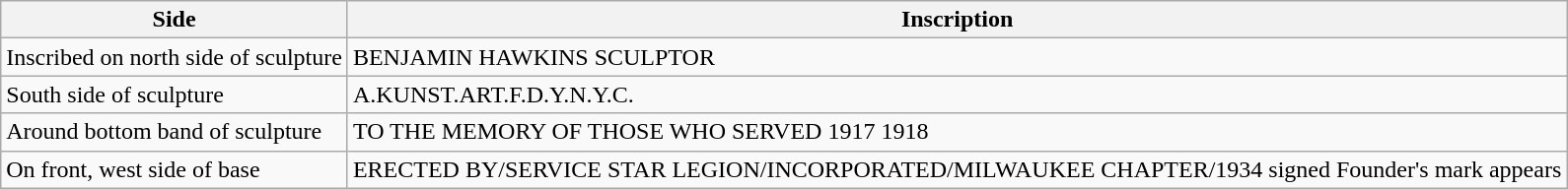<table class="wikitable">
<tr>
<th>Side</th>
<th>Inscription</th>
</tr>
<tr>
<td>Inscribed on north side of sculpture</td>
<td>BENJAMIN HAWKINS SCULPTOR</td>
</tr>
<tr>
<td>South side of sculpture</td>
<td>A.KUNST.ART.F.D.Y.N.Y.C.</td>
</tr>
<tr>
<td>Around bottom band of sculpture</td>
<td>TO THE MEMORY OF THOSE WHO SERVED 1917 1918</td>
</tr>
<tr>
<td>On front, west side of base</td>
<td>ERECTED BY/SERVICE STAR LEGION/INCORPORATED/MILWAUKEE CHAPTER/1934 signed Founder's mark appears</td>
</tr>
</table>
